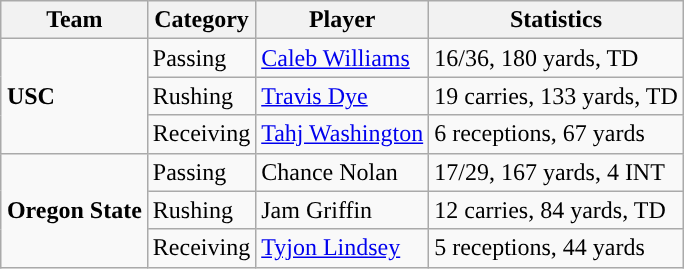<table class="wikitable" style="float: right;">
<tr>
<th>Team</th>
<th>Category</th>
<th>Player</th>
<th>Statistics</th>
</tr>
<tr>
<td rowspan=3><strong>USC</strong></td>
<td>Passing</td>
<td><a href='#'>Caleb Williams</a></td>
<td>16/36, 180 yards, TD</td>
</tr>
<tr>
<td>Rushing</td>
<td><a href='#'>Travis Dye</a></td>
<td>19 carries, 133 yards, TD</td>
</tr>
<tr>
<td>Receiving</td>
<td><a href='#'>Tahj Washington</a></td>
<td>6 receptions, 67 yards</td>
</tr>
<tr>
<td rowspan=3><strong>Oregon State</strong></td>
<td>Passing</td>
<td>Chance Nolan</td>
<td>17/29, 167 yards, 4 INT</td>
</tr>
<tr>
<td>Rushing</td>
<td>Jam Griffin</td>
<td>12 carries, 84 yards, TD</td>
</tr>
<tr>
<td>Receiving</td>
<td><a href='#'>Tyjon Lindsey</a></td>
<td>5 receptions, 44 yards</td>
</tr>
</table>
